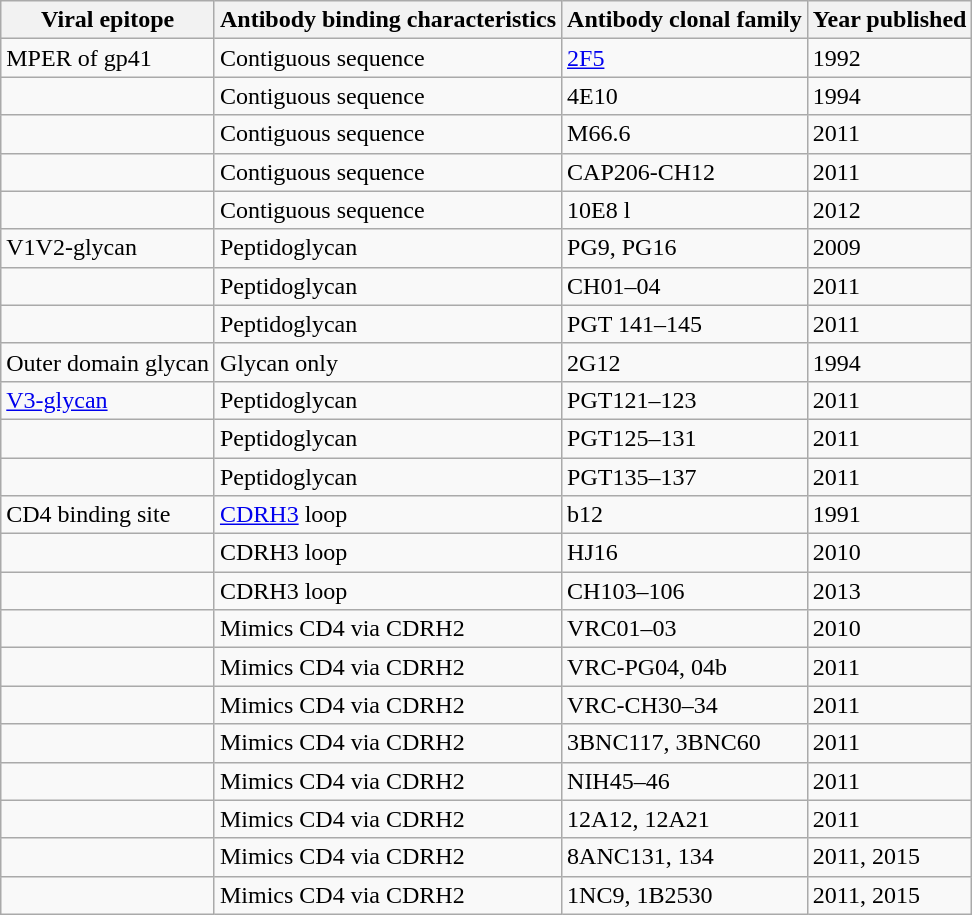<table class="wikitable">
<tr>
<th>Viral epitope</th>
<th>Antibody binding characteristics</th>
<th>Antibody clonal family</th>
<th>Year published</th>
</tr>
<tr>
<td>MPER of gp41</td>
<td>Contiguous sequence</td>
<td><a href='#'>2F5</a></td>
<td>1992</td>
</tr>
<tr>
<td></td>
<td>Contiguous sequence</td>
<td>4E10</td>
<td>1994</td>
</tr>
<tr>
<td></td>
<td>Contiguous sequence</td>
<td>M66.6</td>
<td>2011</td>
</tr>
<tr>
<td></td>
<td>Contiguous sequence</td>
<td>CAP206-CH12</td>
<td>2011</td>
</tr>
<tr>
<td></td>
<td>Contiguous sequence</td>
<td>10E8 l</td>
<td>2012</td>
</tr>
<tr>
<td>V1V2-glycan</td>
<td>Peptidoglycan</td>
<td>PG9, PG16</td>
<td>2009</td>
</tr>
<tr>
<td></td>
<td>Peptidoglycan</td>
<td>CH01–04</td>
<td>2011</td>
</tr>
<tr>
<td></td>
<td>Peptidoglycan</td>
<td>PGT 141–145</td>
<td>2011</td>
</tr>
<tr>
<td>Outer domain glycan</td>
<td>Glycan only</td>
<td>2G12</td>
<td>1994</td>
</tr>
<tr>
<td><a href='#'>V3-glycan</a></td>
<td>Peptidoglycan</td>
<td>PGT121–123</td>
<td>2011</td>
</tr>
<tr>
<td></td>
<td>Peptidoglycan</td>
<td>PGT125–131</td>
<td>2011</td>
</tr>
<tr>
<td></td>
<td>Peptidoglycan</td>
<td>PGT135–137</td>
<td>2011</td>
</tr>
<tr>
<td>CD4 binding site</td>
<td><a href='#'>CDRH3</a> loop</td>
<td>b12</td>
<td>1991</td>
</tr>
<tr>
<td></td>
<td>CDRH3 loop</td>
<td>HJ16</td>
<td>2010</td>
</tr>
<tr>
<td></td>
<td>CDRH3 loop</td>
<td>CH103–106</td>
<td>2013</td>
</tr>
<tr>
<td></td>
<td>Mimics CD4 via CDRH2</td>
<td>VRC01–03</td>
<td>2010</td>
</tr>
<tr>
<td></td>
<td>Mimics CD4 via CDRH2</td>
<td>VRC-PG04, 04b</td>
<td>2011</td>
</tr>
<tr>
<td></td>
<td>Mimics CD4 via CDRH2</td>
<td>VRC-CH30–34</td>
<td>2011</td>
</tr>
<tr>
<td></td>
<td>Mimics CD4 via CDRH2</td>
<td>3BNC117, 3BNC60</td>
<td>2011</td>
</tr>
<tr>
<td></td>
<td>Mimics CD4 via CDRH2</td>
<td>NIH45–46</td>
<td>2011</td>
</tr>
<tr>
<td></td>
<td>Mimics CD4 via CDRH2</td>
<td>12A12, 12A21</td>
<td>2011</td>
</tr>
<tr>
<td></td>
<td>Mimics CD4 via CDRH2</td>
<td>8ANC131, 134</td>
<td>2011, 2015</td>
</tr>
<tr>
<td></td>
<td>Mimics CD4 via CDRH2</td>
<td>1NC9, 1B2530</td>
<td>2011, 2015</td>
</tr>
</table>
